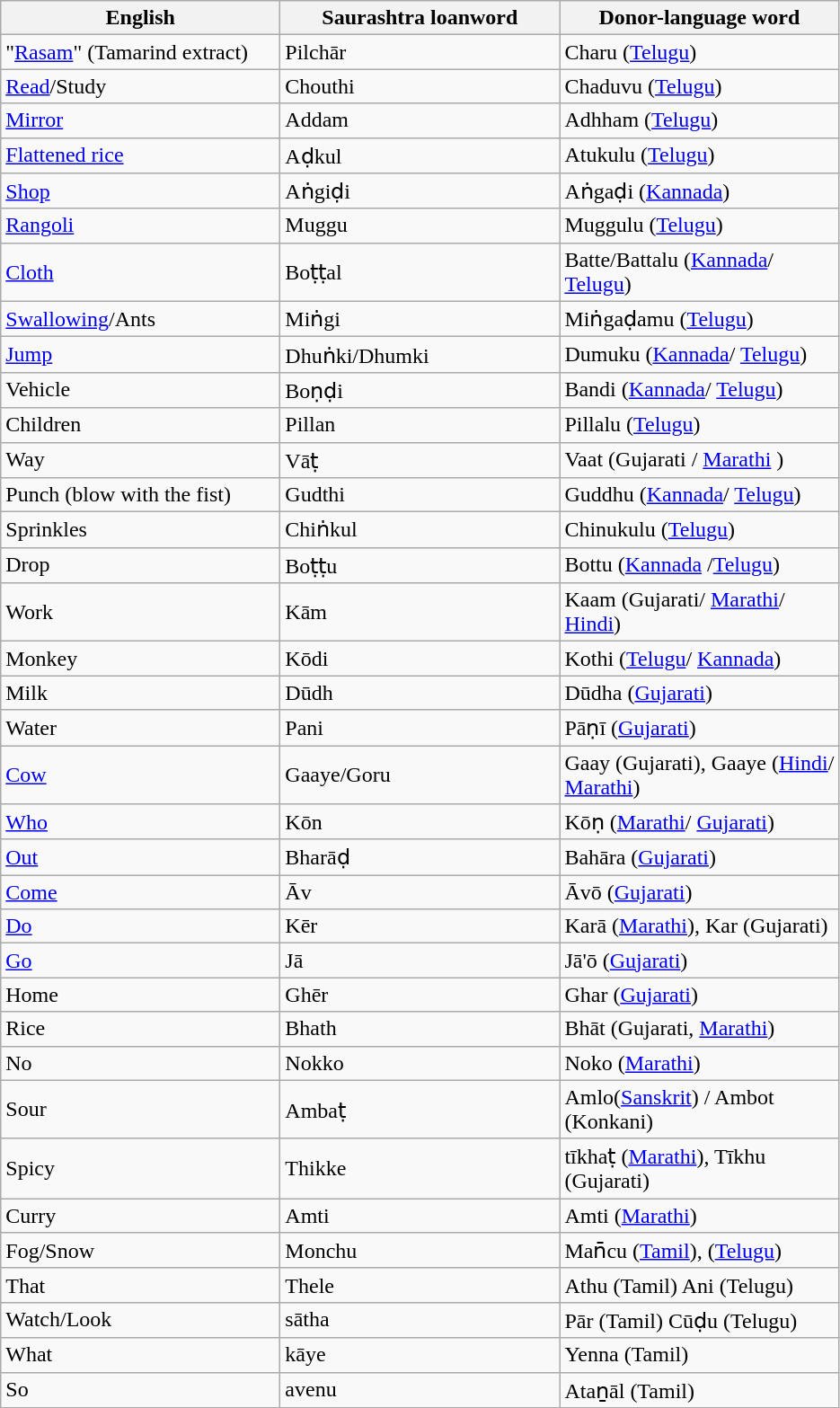<table class="wikitable">
<tr>
<th scope="col" width=200>English</th>
<th scope="col" width=200>Saurashtra loanword</th>
<th scope="col" width=200>Donor-language word</th>
</tr>
<tr>
<td>"<a href='#'>Rasam</a>" (Tamarind extract)</td>
<td>Pilchār</td>
<td>Charu (<a href='#'>Telugu</a>)</td>
</tr>
<tr>
<td><a href='#'>Read</a>/Study</td>
<td>Chouthi</td>
<td>Chaduvu (<a href='#'>Telugu</a>)</td>
</tr>
<tr>
<td><a href='#'>Mirror</a></td>
<td>Addam</td>
<td>Adhham (<a href='#'>Telugu</a>)</td>
</tr>
<tr>
<td><a href='#'>Flattened rice</a></td>
<td>Aḍkul</td>
<td>Atukulu (<a href='#'>Telugu</a>)</td>
</tr>
<tr>
<td><a href='#'>Shop</a></td>
<td>Aṅgiḍi</td>
<td>Aṅgaḍi (<a href='#'>Kannada</a>)</td>
</tr>
<tr>
<td><a href='#'>Rangoli</a></td>
<td>Muggu</td>
<td>Muggulu (<a href='#'>Telugu</a>)</td>
</tr>
<tr>
<td><a href='#'>Cloth</a></td>
<td>Boṭṭal</td>
<td>Batte/Battalu (<a href='#'>Kannada</a>/ <a href='#'>Telugu</a>)</td>
</tr>
<tr>
<td><a href='#'>Swallowing</a>/Ants</td>
<td>Miṅgi</td>
<td>Miṅgaḍamu (<a href='#'>Telugu</a>)</td>
</tr>
<tr>
<td><a href='#'>Jump</a></td>
<td>Dhuṅki/Dhumki</td>
<td>Dumuku (<a href='#'>Kannada</a>/ <a href='#'>Telugu</a>)</td>
</tr>
<tr>
<td>Vehicle</td>
<td>Boṇḍi</td>
<td>Bandi (<a href='#'>Kannada</a>/ <a href='#'>Telugu</a>)</td>
</tr>
<tr>
<td>Children</td>
<td>Pillan</td>
<td>Pillalu (<a href='#'>Telugu</a>)</td>
</tr>
<tr>
<td>Way</td>
<td>Vāṭ</td>
<td>Vaat (Gujarati / <a href='#'>Marathi</a> )</td>
</tr>
<tr>
<td>Punch (blow with the fist)</td>
<td>Gudthi</td>
<td>Guddhu (<a href='#'>Kannada</a>/ <a href='#'>Telugu</a>)</td>
</tr>
<tr>
<td>Sprinkles</td>
<td>Chiṅkul</td>
<td>Chinukulu (<a href='#'>Telugu</a>)</td>
</tr>
<tr>
<td>Drop</td>
<td>Boṭṭu</td>
<td>Bottu (<a href='#'>Kannada</a> /<a href='#'>Telugu</a>)</td>
</tr>
<tr>
<td>Work</td>
<td>Kām</td>
<td>Kaam (Gujarati/ <a href='#'>Marathi</a>/ <a href='#'>Hindi</a>)</td>
</tr>
<tr>
<td>Monkey</td>
<td>Kōdi</td>
<td>Kothi (<a href='#'>Telugu</a>/ <a href='#'>Kannada</a>)</td>
</tr>
<tr>
<td>Milk</td>
<td>Dūdh</td>
<td>Dūdha (<a href='#'>Gujarati</a>)</td>
</tr>
<tr>
<td>Water</td>
<td>Pani</td>
<td>Pāṇī (<a href='#'>Gujarati</a>)</td>
</tr>
<tr>
<td><a href='#'>Cow</a></td>
<td>Gaaye/Goru</td>
<td>Gaay (Gujarati), Gaaye (<a href='#'>Hindi</a>/ <a href='#'>Marathi</a>)</td>
</tr>
<tr>
<td><a href='#'>Who</a></td>
<td>Kōn</td>
<td>Kōṇ (<a href='#'>Marathi</a>/ <a href='#'>Gujarati</a>)</td>
</tr>
<tr>
<td><a href='#'>Out</a></td>
<td>Bharāḍ</td>
<td>Bahāra (<a href='#'>Gujarati</a>)</td>
</tr>
<tr>
<td><a href='#'>Come</a></td>
<td>Āv</td>
<td>Āvō (<a href='#'>Gujarati</a>)</td>
</tr>
<tr>
<td><a href='#'>Do</a></td>
<td>Kēr</td>
<td>Karā (<a href='#'>Marathi</a>), Kar (Gujarati)</td>
</tr>
<tr>
<td><a href='#'>Go</a></td>
<td>Jā</td>
<td>Jā'ō (<a href='#'>Gujarati</a>)</td>
</tr>
<tr>
<td>Home</td>
<td>Ghēr</td>
<td>Ghar (<a href='#'>Gujarati</a>)</td>
</tr>
<tr>
<td>Rice</td>
<td>Bhath</td>
<td>Bhāt (Gujarati, <a href='#'>Marathi</a>)</td>
</tr>
<tr>
<td>No</td>
<td>Nokko</td>
<td>Noko (<a href='#'>Marathi</a>)</td>
</tr>
<tr>
<td>Sour</td>
<td>Ambaṭ</td>
<td>Amlo(<a href='#'>Sanskrit</a>) / Ambot (Konkani)</td>
</tr>
<tr>
<td>Spicy</td>
<td>Thikke</td>
<td>tīkhaṭ (<a href='#'>Marathi</a>), Tīkhu (Gujarati)</td>
</tr>
<tr>
<td>Curry</td>
<td>Amti</td>
<td>Amti (<a href='#'>Marathi</a>)</td>
</tr>
<tr>
<td>Fog/Snow</td>
<td>Monchu</td>
<td>Man̄cu (<a href='#'>Tamil</a>), (<a href='#'>Telugu</a>)</td>
</tr>
<tr>
<td>That</td>
<td>Thele</td>
<td>Athu (Tamil) Ani (Telugu)</td>
</tr>
<tr>
<td>Watch/Look</td>
<td>sātha</td>
<td>Pār (Tamil) Cūḍu (Telugu)</td>
</tr>
<tr>
<td>What</td>
<td>kāye</td>
<td>Yenna (Tamil)</td>
</tr>
<tr>
<td>So</td>
<td>avenu</td>
<td>Ataṉāl (Tamil)</td>
</tr>
</table>
